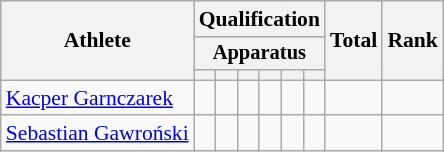<table class="wikitable" style="font-size:90%">
<tr>
<th rowspan=3>Athlete</th>
<th colspan =6>Qualification</th>
<th rowspan=3>Total</th>
<th rowspan=3>Rank</th>
</tr>
<tr style="font-size:95%">
<th colspan=6>Apparatus</th>
</tr>
<tr style="font-size:95%">
<th></th>
<th></th>
<th></th>
<th></th>
<th></th>
<th></th>
</tr>
<tr align=center>
<td align=left><a href='#'>Kacper Garnczarek</a></td>
<td></td>
<td></td>
<td></td>
<td></td>
<td></td>
<td></td>
<td></td>
<td></td>
</tr>
<tr align=center>
<td align=left><a href='#'>Sebastian Gawroński</a></td>
<td></td>
<td></td>
<td></td>
<td></td>
<td></td>
<td></td>
<td></td>
<td></td>
</tr>
</table>
